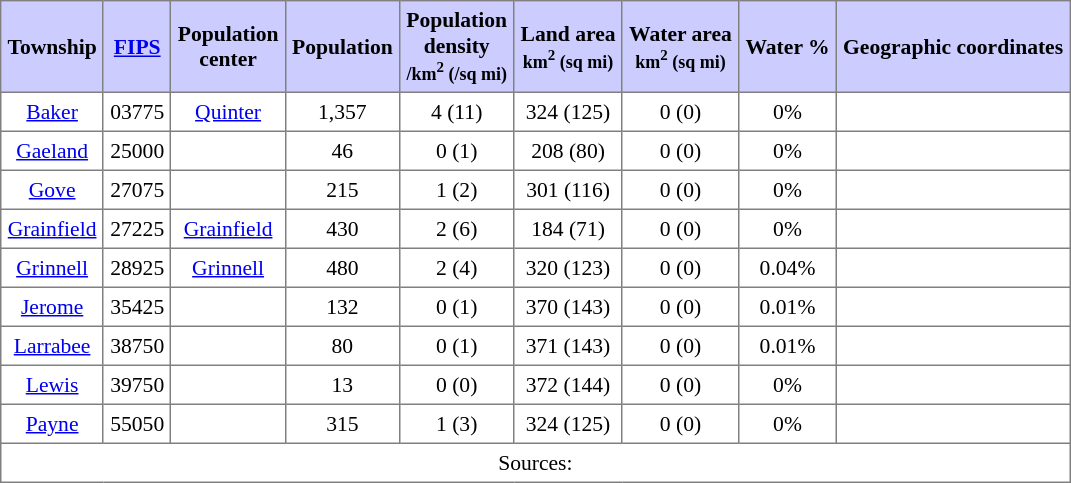<table class="toccolours" border=1 cellspacing=0 cellpadding=4 style="text-align:center; border-collapse:collapse; font-size:90%;">
<tr style="background:#ccccff">
<th>Township</th>
<th><a href='#'>FIPS</a></th>
<th>Population<br>center</th>
<th>Population</th>
<th>Population<br>density<br><small>/km<sup>2</sup> (/sq mi)</small></th>
<th>Land area<br><small>km<sup>2</sup> (sq mi)</small></th>
<th>Water area<br><small>km<sup>2</sup> (sq mi)</small></th>
<th>Water %</th>
<th>Geographic coordinates</th>
</tr>
<tr>
<td><a href='#'>Baker</a></td>
<td>03775</td>
<td><a href='#'>Quinter</a></td>
<td>1,357</td>
<td>4 (11)</td>
<td>324 (125)</td>
<td>0 (0)</td>
<td>0%</td>
<td></td>
</tr>
<tr>
<td><a href='#'>Gaeland</a></td>
<td>25000</td>
<td></td>
<td>46</td>
<td>0 (1)</td>
<td>208 (80)</td>
<td>0 (0)</td>
<td>0%</td>
<td></td>
</tr>
<tr>
<td><a href='#'>Gove</a></td>
<td>27075</td>
<td></td>
<td>215</td>
<td>1 (2)</td>
<td>301 (116)</td>
<td>0 (0)</td>
<td>0%</td>
<td></td>
</tr>
<tr>
<td><a href='#'>Grainfield</a></td>
<td>27225</td>
<td><a href='#'>Grainfield</a></td>
<td>430</td>
<td>2 (6)</td>
<td>184 (71)</td>
<td>0 (0)</td>
<td>0%</td>
<td></td>
</tr>
<tr>
<td><a href='#'>Grinnell</a></td>
<td>28925</td>
<td><a href='#'>Grinnell</a></td>
<td>480</td>
<td>2 (4)</td>
<td>320 (123)</td>
<td>0 (0)</td>
<td>0.04%</td>
<td></td>
</tr>
<tr>
<td><a href='#'>Jerome</a></td>
<td>35425</td>
<td></td>
<td>132</td>
<td>0 (1)</td>
<td>370 (143)</td>
<td>0 (0)</td>
<td>0.01%</td>
<td></td>
</tr>
<tr>
<td><a href='#'>Larrabee</a></td>
<td>38750</td>
<td></td>
<td>80</td>
<td>0 (1)</td>
<td>371 (143)</td>
<td>0 (0)</td>
<td>0.01%</td>
<td></td>
</tr>
<tr>
<td><a href='#'>Lewis</a></td>
<td>39750</td>
<td></td>
<td>13</td>
<td>0 (0)</td>
<td>372 (144)</td>
<td>0 (0)</td>
<td>0%</td>
<td></td>
</tr>
<tr>
<td><a href='#'>Payne</a></td>
<td>55050</td>
<td></td>
<td>315</td>
<td>1 (3)</td>
<td>324 (125)</td>
<td>0 (0)</td>
<td>0%</td>
<td></td>
</tr>
<tr>
<td colspan=9>Sources: </td>
</tr>
</table>
